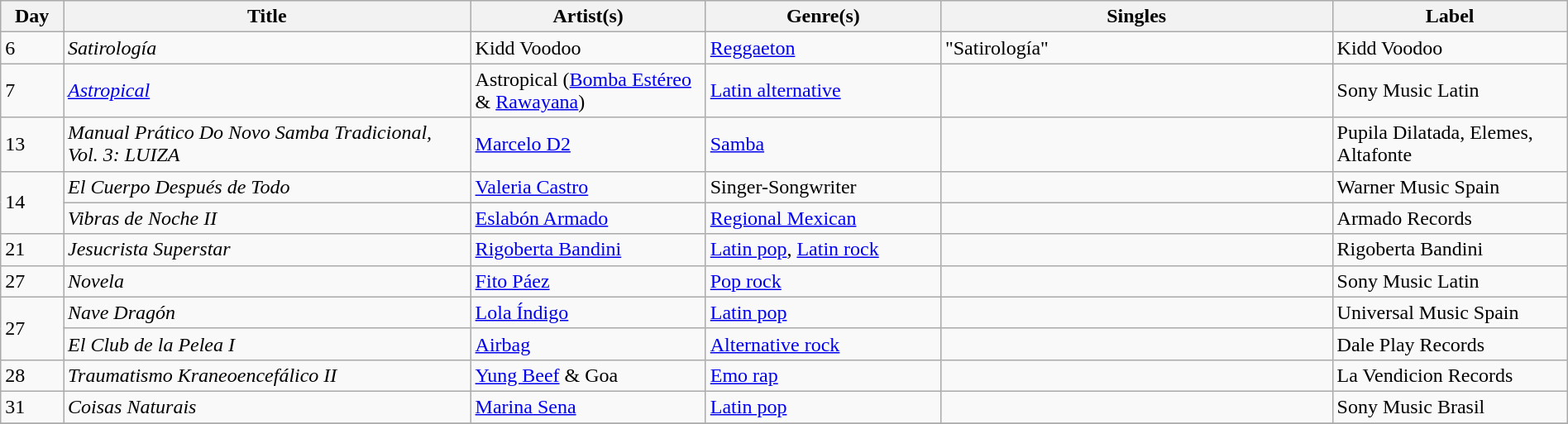<table class="wikitable" style="width:100%; margin-bottom:4px">
<tr>
<th scope="col" width="4%">Day</th>
<th scope="col" width="26%">Title</th>
<th scope="col" width="15%">Artist(s)</th>
<th scope="col" width="15%">Genre(s)</th>
<th scope="col" width="25%">Singles</th>
<th scope="col" width="15%">Label</th>
</tr>
<tr>
<td>6</td>
<td><em>Satirología</em></td>
<td>Kidd Voodoo</td>
<td><a href='#'>Reggaeton</a></td>
<td>"Satirología"</td>
<td>Kidd Voodoo</td>
</tr>
<tr>
<td>7</td>
<td><em><a href='#'>Astropical</a></em></td>
<td>Astropical (<a href='#'>Bomba Estéreo</a> & <a href='#'>Rawayana</a>)</td>
<td><a href='#'>Latin alternative</a></td>
<td></td>
<td>Sony Music Latin</td>
</tr>
<tr>
<td>13</td>
<td><em>Manual Prático Do Novo Samba Tradicional, Vol. 3: LUIZA</em></td>
<td><a href='#'>Marcelo D2</a></td>
<td><a href='#'>Samba</a></td>
<td></td>
<td>Pupila Dilatada, Elemes, Altafonte</td>
</tr>
<tr>
<td rowspan="2">14</td>
<td><em>El Cuerpo Después de Todo</em></td>
<td><a href='#'>Valeria Castro</a></td>
<td>Singer-Songwriter</td>
<td></td>
<td>Warner Music Spain</td>
</tr>
<tr>
<td><em>Vibras de Noche II</em></td>
<td><a href='#'>Eslabón Armado</a></td>
<td><a href='#'>Regional Mexican</a></td>
<td></td>
<td>Armado Records</td>
</tr>
<tr>
<td>21</td>
<td><em>Jesucrista Superstar</em></td>
<td><a href='#'>Rigoberta Bandini</a></td>
<td><a href='#'>Latin pop</a>, <a href='#'>Latin rock</a></td>
<td></td>
<td>Rigoberta Bandini</td>
</tr>
<tr>
<td>27</td>
<td><em>Novela</em></td>
<td><a href='#'>Fito Páez</a></td>
<td><a href='#'>Pop rock</a></td>
<td></td>
<td>Sony Music Latin</td>
</tr>
<tr>
<td rowspan="2">27</td>
<td><em>Nave Dragón</em></td>
<td><a href='#'>Lola Índigo</a></td>
<td><a href='#'>Latin pop</a></td>
<td></td>
<td>Universal Music Spain</td>
</tr>
<tr>
<td><em>El Club de la Pelea I</em></td>
<td><a href='#'>Airbag</a></td>
<td><a href='#'>Alternative rock</a></td>
<td></td>
<td>Dale Play Records</td>
</tr>
<tr>
<td>28</td>
<td><em>Traumatismo Kraneoencefálico II</em></td>
<td><a href='#'>Yung Beef</a> & Goa</td>
<td><a href='#'>Emo rap</a></td>
<td></td>
<td>La Vendicion Records</td>
</tr>
<tr>
<td>31</td>
<td><em>Coisas Naturais</em></td>
<td><a href='#'>Marina Sena</a></td>
<td><a href='#'>Latin pop</a></td>
<td></td>
<td>Sony Music Brasil</td>
</tr>
<tr>
</tr>
</table>
